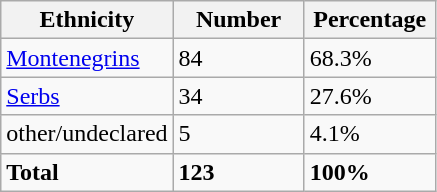<table class="wikitable">
<tr>
<th width="100px">Ethnicity</th>
<th width="80px">Number</th>
<th width="80px">Percentage</th>
</tr>
<tr>
<td><a href='#'>Montenegrins</a></td>
<td>84</td>
<td>68.3%</td>
</tr>
<tr>
<td><a href='#'>Serbs</a></td>
<td>34</td>
<td>27.6%</td>
</tr>
<tr>
<td>other/undeclared</td>
<td>5</td>
<td>4.1%</td>
</tr>
<tr>
<td><strong>Total</strong></td>
<td><strong>123</strong></td>
<td><strong>100%</strong></td>
</tr>
</table>
